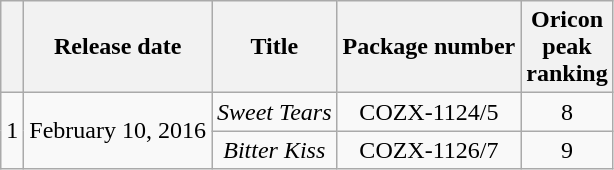<table class="wikitable" style="text-align: center">
<tr>
<th></th>
<th>Release date</th>
<th>Title</th>
<th>Package number</th>
<th>Oricon<br>peak<br>ranking</th>
</tr>
<tr>
<td rowspan="2">1</td>
<td rowspan="2">February 10, 2016</td>
<td><em>Sweet Tears</em></td>
<td>COZX-1124/5</td>
<td>8</td>
</tr>
<tr>
<td><em>Bitter Kiss</em></td>
<td>COZX-1126/7</td>
<td>9</td>
</tr>
</table>
